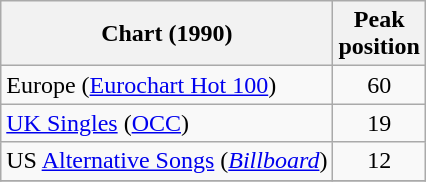<table class="wikitable sortable">
<tr>
<th>Chart (1990)</th>
<th>Peak<br>position</th>
</tr>
<tr>
<td>Europe (<a href='#'>Eurochart Hot 100</a>)</td>
<td align="center">60</td>
</tr>
<tr>
<td><a href='#'>UK Singles</a> (<a href='#'>OCC</a>)</td>
<td align="center">19</td>
</tr>
<tr>
<td>US <a href='#'>Alternative Songs</a> (<em><a href='#'>Billboard</a></em>)</td>
<td align="center">12</td>
</tr>
<tr>
</tr>
</table>
